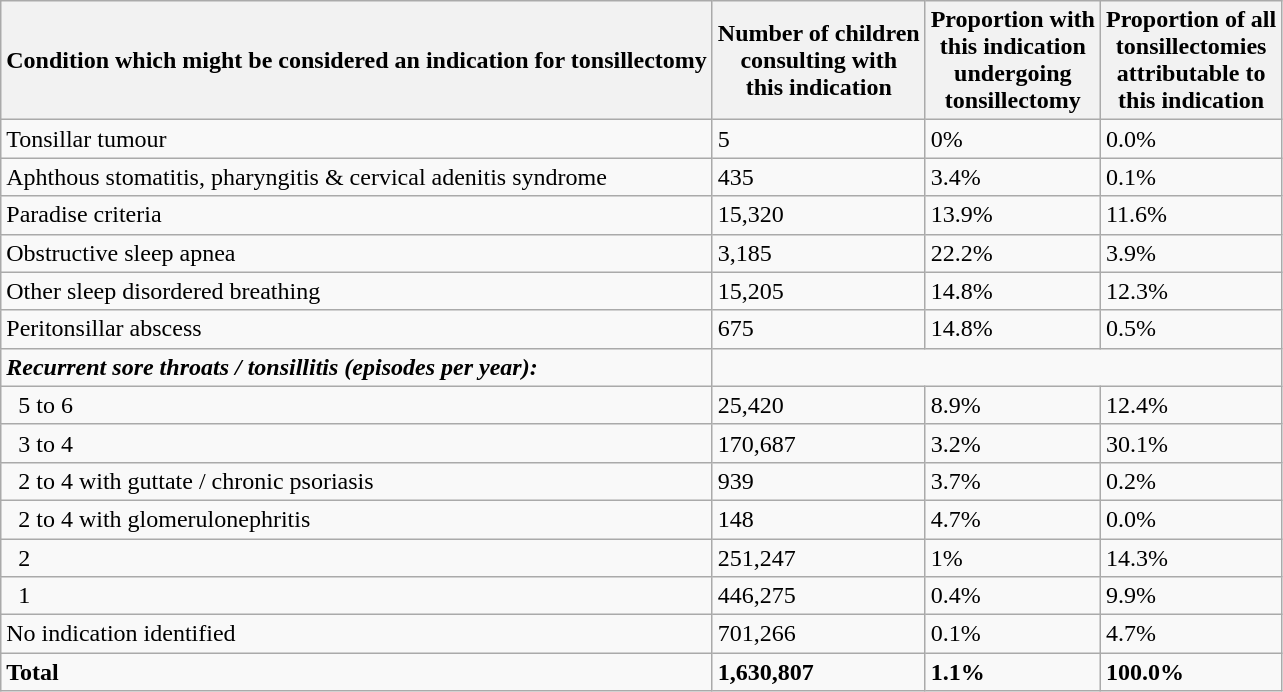<table class="wikitable">
<tr>
<th>Condition which might be considered an indication for tonsillectomy</th>
<th>Number of children<br>consulting with<br>this indication</th>
<th>Proportion with<br>this indication<br> undergoing<br> tonsillectomy</th>
<th>Proportion of all<br>tonsillectomies<br>attributable to<br>this indication</th>
</tr>
<tr>
<td>Tonsillar tumour</td>
<td>5</td>
<td>0%</td>
<td>0.0%</td>
</tr>
<tr>
<td>Aphthous stomatitis, pharyngitis & cervical adenitis syndrome</td>
<td>435</td>
<td>3.4%</td>
<td>0.1%</td>
</tr>
<tr>
<td>Paradise criteria</td>
<td>15,320</td>
<td>13.9%</td>
<td>11.6%</td>
</tr>
<tr>
<td>Obstructive sleep apnea</td>
<td>3,185</td>
<td>22.2%</td>
<td>3.9%</td>
</tr>
<tr>
<td>Other sleep disordered breathing</td>
<td>15,205</td>
<td>14.8%</td>
<td>12.3%</td>
</tr>
<tr>
<td>Peritonsillar abscess</td>
<td>675</td>
<td>14.8%</td>
<td>0.5%</td>
</tr>
<tr>
<td><strong><em>Recurrent sore throats / tonsillitis (episodes per year):</em></strong></td>
</tr>
<tr>
<td>  5 to 6</td>
<td>25,420</td>
<td>8.9%</td>
<td>12.4%</td>
</tr>
<tr>
<td>  3 to 4</td>
<td>170,687</td>
<td>3.2%</td>
<td>30.1%</td>
</tr>
<tr>
<td>  2 to 4 with guttate / chronic psoriasis</td>
<td>939</td>
<td>3.7%</td>
<td>0.2%</td>
</tr>
<tr>
<td>  2 to 4 with glomerulonephritis</td>
<td>148</td>
<td>4.7%</td>
<td>0.0%</td>
</tr>
<tr>
<td>  2</td>
<td>251,247</td>
<td>1%</td>
<td>14.3%</td>
</tr>
<tr>
<td>  1</td>
<td>446,275</td>
<td>0.4%</td>
<td>9.9%</td>
</tr>
<tr>
<td>No indication identified</td>
<td>701,266</td>
<td>0.1%</td>
<td>4.7%</td>
</tr>
<tr>
<td><strong>Total</strong></td>
<td><strong>1,630,807</strong></td>
<td><strong>1.1%</strong></td>
<td><strong>100.0%</strong></td>
</tr>
</table>
